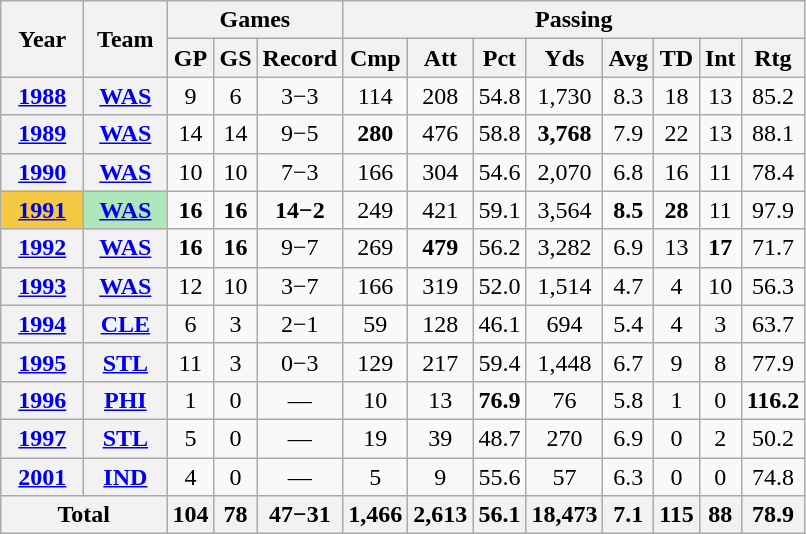<table class="wikitable" style="text-align: center;">
<tr>
<th rowspan="2">Year</th>
<th rowspan="2">Team</th>
<th colspan="3">Games</th>
<th colspan="8">Passing</th>
</tr>
<tr>
<th>GP</th>
<th>GS</th>
<th>Record</th>
<th>Cmp</th>
<th>Att</th>
<th>Pct</th>
<th>Yds</th>
<th>Avg</th>
<th>TD</th>
<th>Int</th>
<th>Rtg</th>
</tr>
<tr>
<th><a href='#'>1988</a></th>
<th><a href='#'>WAS</a></th>
<td>9</td>
<td>6</td>
<td>3−3</td>
<td>114</td>
<td>208</td>
<td>54.8</td>
<td>1,730</td>
<td>8.3</td>
<td>18</td>
<td>13</td>
<td>85.2</td>
</tr>
<tr>
<th><a href='#'>1989</a></th>
<th><a href='#'>WAS</a></th>
<td>14</td>
<td>14</td>
<td>9−5</td>
<td><strong>280</strong></td>
<td>476</td>
<td>58.8</td>
<td><strong>3,768</strong></td>
<td>7.9</td>
<td>22</td>
<td>13</td>
<td>88.1</td>
</tr>
<tr>
<th><a href='#'>1990</a></th>
<th><a href='#'>WAS</a></th>
<td>10</td>
<td>10</td>
<td>7−3</td>
<td>166</td>
<td>304</td>
<td>54.6</td>
<td>2,070</td>
<td>6.8</td>
<td>16</td>
<td>11</td>
<td>78.4</td>
</tr>
<tr>
<th style="background:#f4c842; width:3em;"><a href='#'>1991</a></th>
<th style="background:#afe6ba; width:3em;"><a href='#'>WAS</a></th>
<td><strong>16</strong></td>
<td><strong>16</strong></td>
<td><strong>14−2</strong></td>
<td>249</td>
<td>421</td>
<td>59.1</td>
<td>3,564</td>
<td><strong>8.5</strong></td>
<td><strong>28</strong></td>
<td>11</td>
<td>97.9</td>
</tr>
<tr>
<th><a href='#'>1992</a></th>
<th><a href='#'>WAS</a></th>
<td><strong>16</strong></td>
<td><strong>16</strong></td>
<td>9−7</td>
<td>269</td>
<td><strong>479</strong></td>
<td>56.2</td>
<td>3,282</td>
<td>6.9</td>
<td>13</td>
<td><strong>17</strong></td>
<td>71.7</td>
</tr>
<tr>
<th><a href='#'>1993</a></th>
<th><a href='#'>WAS</a></th>
<td>12</td>
<td>10</td>
<td>3−7</td>
<td>166</td>
<td>319</td>
<td>52.0</td>
<td>1,514</td>
<td>4.7</td>
<td>4</td>
<td>10</td>
<td>56.3</td>
</tr>
<tr>
<th><a href='#'>1994</a></th>
<th><a href='#'>CLE</a></th>
<td>6</td>
<td>3</td>
<td>2−1</td>
<td>59</td>
<td>128</td>
<td>46.1</td>
<td>694</td>
<td>5.4</td>
<td>4</td>
<td>3</td>
<td>63.7</td>
</tr>
<tr>
<th><a href='#'>1995</a></th>
<th><a href='#'>STL</a></th>
<td>11</td>
<td>3</td>
<td>0−3</td>
<td>129</td>
<td>217</td>
<td>59.4</td>
<td>1,448</td>
<td>6.7</td>
<td>9</td>
<td>8</td>
<td>77.9</td>
</tr>
<tr>
<th><a href='#'>1996</a></th>
<th><a href='#'>PHI</a></th>
<td>1</td>
<td>0</td>
<td>—</td>
<td>10</td>
<td>13</td>
<td><strong>76.9</strong></td>
<td>76</td>
<td>5.8</td>
<td>1</td>
<td>0</td>
<td><strong>116.2</strong></td>
</tr>
<tr>
<th><a href='#'>1997</a></th>
<th><a href='#'>STL</a></th>
<td>5</td>
<td>0</td>
<td>—</td>
<td>19</td>
<td>39</td>
<td>48.7</td>
<td>270</td>
<td>6.9</td>
<td>0</td>
<td>2</td>
<td>50.2</td>
</tr>
<tr>
<th><a href='#'>2001</a></th>
<th><a href='#'>IND</a></th>
<td>4</td>
<td>0</td>
<td>—</td>
<td>5</td>
<td>9</td>
<td>55.6</td>
<td>57</td>
<td>6.3</td>
<td>0</td>
<td>0</td>
<td>74.8</td>
</tr>
<tr>
<th colspan="2">Total</th>
<th>104</th>
<th>78</th>
<th>47−31</th>
<th>1,466</th>
<th>2,613</th>
<th>56.1</th>
<th>18,473</th>
<th>7.1</th>
<th>115</th>
<th>88</th>
<th>78.9</th>
</tr>
</table>
